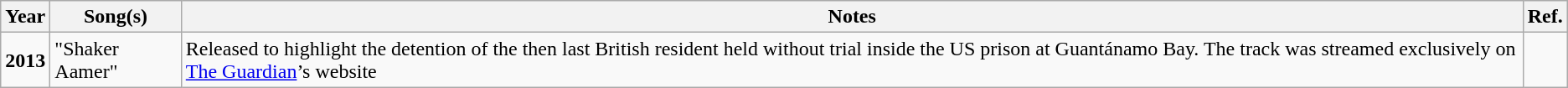<table class="wikitable" style="text-align:left;">
<tr>
<th scope="col">Year</th>
<th scope="col">Song(s)</th>
<th scope="col">Notes</th>
<th scope="col">Ref.</th>
</tr>
<tr>
<td><strong>2013</strong></td>
<td>"Shaker Aamer"</td>
<td>Released to highlight the detention of the then last British resident held without trial inside the US prison at Guantánamo Bay. The track was streamed exclusively on <a href='#'>The Guardian</a>’s website</td>
<td></td>
</tr>
</table>
